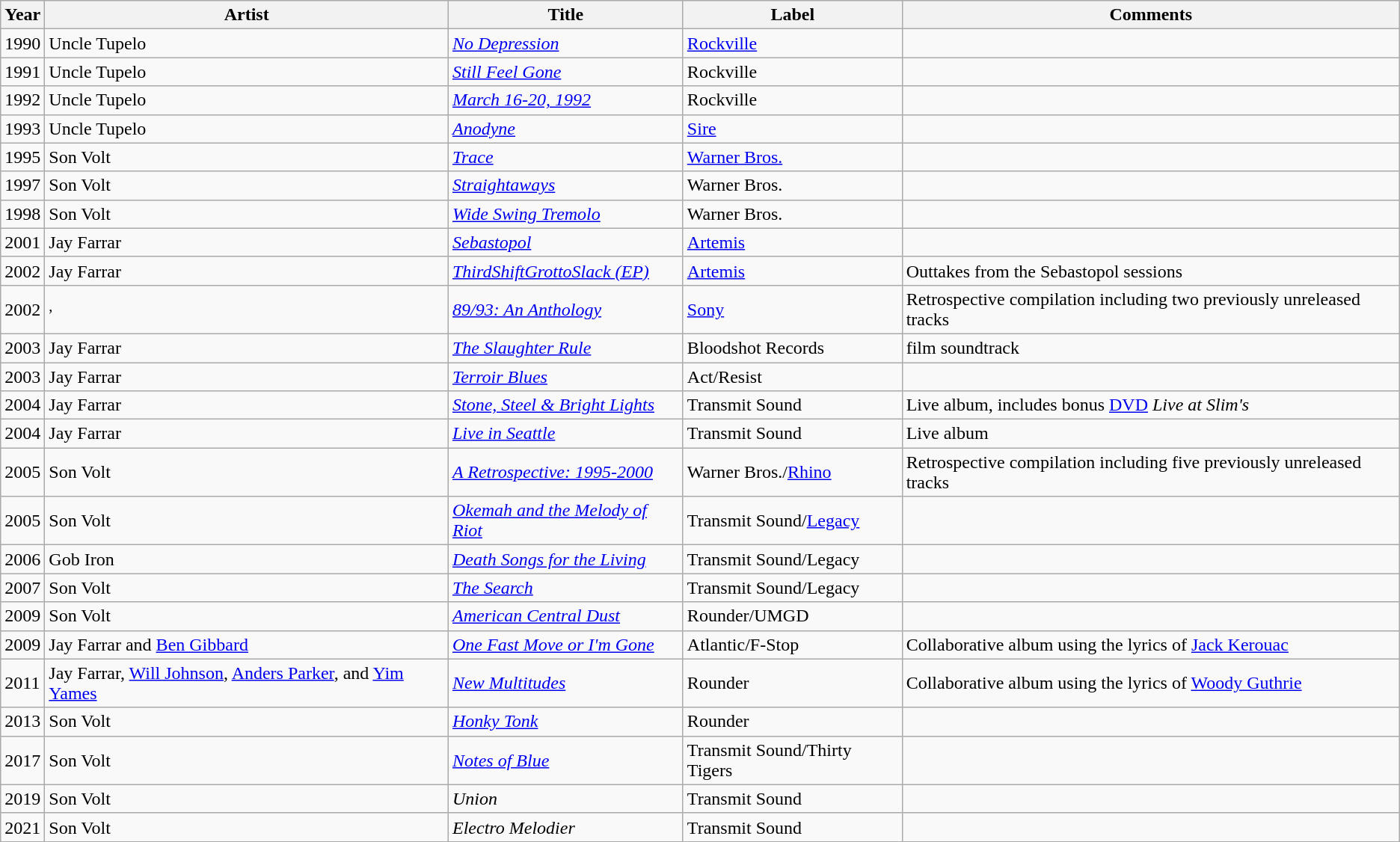<table class="wikitable sortable" style="border-collapse:collapse;">
<tr style="border-bottom:1px solid black;">
<th align=left>Year</th>
<th align=left>Artist</th>
<th align=left>Title</th>
<th align=left>Label</th>
<th align=left>Comments</th>
</tr>
<tr>
<td>1990</td>
<td>Uncle Tupelo</td>
<td><em><a href='#'>No Depression</a></em></td>
<td><a href='#'>Rockville</a></td>
<td></td>
</tr>
<tr>
<td>1991</td>
<td>Uncle Tupelo</td>
<td><em><a href='#'>Still Feel Gone</a></em></td>
<td>Rockville</td>
<td></td>
</tr>
<tr>
<td>1992</td>
<td>Uncle Tupelo</td>
<td><em><a href='#'>March 16-20, 1992</a></em></td>
<td>Rockville</td>
<td></td>
</tr>
<tr>
<td>1993</td>
<td>Uncle Tupelo</td>
<td><em><a href='#'>Anodyne</a></em></td>
<td><a href='#'>Sire</a></td>
<td></td>
</tr>
<tr>
<td>1995</td>
<td>Son Volt</td>
<td><em><a href='#'>Trace</a></em></td>
<td><a href='#'>Warner Bros.</a></td>
<td></td>
</tr>
<tr>
<td>1997</td>
<td>Son Volt</td>
<td><em><a href='#'>Straightaways</a></em></td>
<td>Warner Bros.</td>
<td></td>
</tr>
<tr>
<td>1998</td>
<td>Son Volt</td>
<td><em><a href='#'>Wide Swing Tremolo</a></em></td>
<td>Warner Bros.</td>
<td></td>
</tr>
<tr>
<td>2001</td>
<td>Jay Farrar</td>
<td><em><a href='#'>Sebastopol</a></em></td>
<td><a href='#'>Artemis</a></td>
<td></td>
</tr>
<tr>
<td>2002</td>
<td>Jay Farrar</td>
<td><em><a href='#'>ThirdShiftGrottoSlack (EP)</a></em></td>
<td><a href='#'>Artemis</a></td>
<td>Outtakes from the Sebastopol sessions</td>
</tr>
<tr>
<td>2002</td>
<td><sup>,</sup></td>
<td><em><a href='#'>89/93: An Anthology</a></em></td>
<td><a href='#'>Sony</a></td>
<td>Retrospective compilation including two previously unreleased tracks</td>
</tr>
<tr>
<td>2003</td>
<td>Jay Farrar</td>
<td><em><a href='#'>The Slaughter Rule</a></em></td>
<td>Bloodshot Records</td>
<td>film soundtrack</td>
</tr>
<tr>
<td>2003</td>
<td>Jay Farrar</td>
<td><em><a href='#'>Terroir Blues</a></em></td>
<td>Act/Resist</td>
<td></td>
</tr>
<tr>
<td>2004</td>
<td>Jay Farrar</td>
<td><em><a href='#'>Stone, Steel & Bright Lights</a></em></td>
<td>Transmit Sound</td>
<td>Live album, includes bonus <a href='#'>DVD</a> <em>Live at Slim's</em></td>
</tr>
<tr>
<td>2004</td>
<td>Jay Farrar</td>
<td><em><a href='#'>Live in Seattle</a></em></td>
<td>Transmit Sound</td>
<td>Live album</td>
</tr>
<tr>
<td>2005</td>
<td>Son Volt</td>
<td><em><a href='#'>A Retrospective: 1995-2000</a></em></td>
<td>Warner Bros./<a href='#'>Rhino</a></td>
<td>Retrospective compilation including five previously unreleased tracks</td>
</tr>
<tr>
<td>2005</td>
<td>Son Volt</td>
<td><em><a href='#'>Okemah and the Melody of Riot</a></em></td>
<td>Transmit Sound/<a href='#'>Legacy</a></td>
<td></td>
</tr>
<tr>
<td>2006</td>
<td>Gob Iron</td>
<td><em><a href='#'>Death Songs for the Living</a></em></td>
<td>Transmit Sound/Legacy</td>
<td></td>
</tr>
<tr>
<td>2007</td>
<td>Son Volt</td>
<td><em><a href='#'>The Search</a></em></td>
<td>Transmit Sound/Legacy</td>
<td></td>
</tr>
<tr>
<td>2009</td>
<td>Son Volt</td>
<td><em><a href='#'>American Central Dust</a></em></td>
<td>Rounder/UMGD</td>
<td></td>
</tr>
<tr>
<td>2009</td>
<td>Jay Farrar and <a href='#'>Ben Gibbard</a></td>
<td><em><a href='#'>One Fast Move or I'm Gone</a></em></td>
<td>Atlantic/F-Stop</td>
<td>Collaborative album using the lyrics of <a href='#'>Jack Kerouac</a></td>
</tr>
<tr>
<td>2011</td>
<td>Jay Farrar, <a href='#'>Will Johnson</a>, <a href='#'>Anders Parker</a>, and <a href='#'>Yim Yames</a></td>
<td><em><a href='#'>New Multitudes</a></em></td>
<td>Rounder</td>
<td>Collaborative album using the lyrics of <a href='#'>Woody Guthrie</a></td>
</tr>
<tr>
<td>2013</td>
<td>Son Volt</td>
<td><em><a href='#'>Honky Tonk</a></em></td>
<td>Rounder</td>
<td></td>
</tr>
<tr>
<td>2017</td>
<td>Son Volt</td>
<td><em><a href='#'>Notes of Blue</a></em></td>
<td>Transmit Sound/Thirty Tigers</td>
<td></td>
</tr>
<tr>
<td>2019</td>
<td>Son Volt</td>
<td><em>Union</em></td>
<td>Transmit Sound</td>
<td></td>
</tr>
<tr>
<td>2021</td>
<td>Son Volt</td>
<td><em>Electro Melodier</em></td>
<td>Transmit Sound</td>
<td></td>
</tr>
</table>
